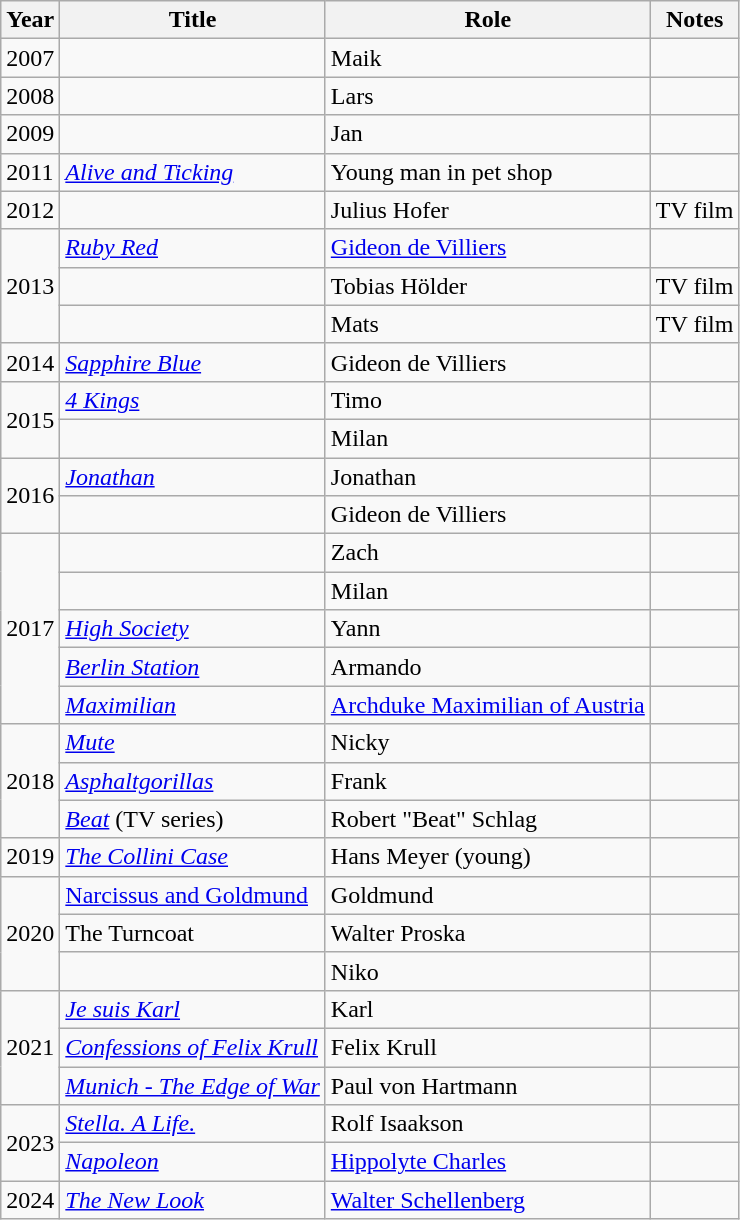<table class="wikitable sortable">
<tr>
<th>Year</th>
<th>Title</th>
<th>Role</th>
<th class="unsortable">Notes</th>
</tr>
<tr>
<td>2007</td>
<td><em></em></td>
<td>Maik</td>
<td></td>
</tr>
<tr>
<td>2008</td>
<td><em></em></td>
<td>Lars</td>
<td></td>
</tr>
<tr>
<td>2009</td>
<td><em></em></td>
<td>Jan</td>
<td></td>
</tr>
<tr>
<td>2011</td>
<td><em><a href='#'>Alive and Ticking</a></em></td>
<td>Young man in pet shop</td>
<td></td>
</tr>
<tr>
<td>2012</td>
<td><em></em></td>
<td>Julius Hofer</td>
<td>TV film</td>
</tr>
<tr>
<td rowspan=3>2013</td>
<td><em><a href='#'>Ruby Red</a></em></td>
<td><a href='#'>Gideon de Villiers</a></td>
<td></td>
</tr>
<tr>
<td><em></em></td>
<td>Tobias Hölder</td>
<td>TV film</td>
</tr>
<tr>
<td><em></em></td>
<td>Mats</td>
<td>TV film</td>
</tr>
<tr>
<td>2014</td>
<td><em><a href='#'>Sapphire Blue</a></em></td>
<td>Gideon de Villiers</td>
<td></td>
</tr>
<tr>
<td rowspan=2>2015</td>
<td><em><a href='#'>4 Kings</a></em></td>
<td>Timo</td>
<td></td>
</tr>
<tr>
<td><em></em></td>
<td>Milan</td>
<td></td>
</tr>
<tr>
<td rowspan=2>2016</td>
<td><em><a href='#'>Jonathan</a></em></td>
<td>Jonathan</td>
<td></td>
</tr>
<tr>
<td><em></em></td>
<td>Gideon de Villiers</td>
<td></td>
</tr>
<tr>
<td rowspan=5>2017</td>
<td><em></em></td>
<td>Zach</td>
<td></td>
</tr>
<tr>
<td><em></em></td>
<td>Milan</td>
<td></td>
</tr>
<tr>
<td><em><a href='#'>High Society</a></em></td>
<td>Yann</td>
<td></td>
</tr>
<tr>
<td><em><a href='#'>Berlin Station</a></em></td>
<td>Armando</td>
<td></td>
</tr>
<tr>
<td><em><a href='#'>Maximilian</a></em></td>
<td><a href='#'>Archduke Maximilian of Austria</a></td>
<td></td>
</tr>
<tr>
<td rowspan=3>2018</td>
<td><em><a href='#'>Mute</a></em></td>
<td>Nicky</td>
<td></td>
</tr>
<tr>
<td><em><a href='#'>Asphaltgorillas</a></em></td>
<td>Frank</td>
<td></td>
</tr>
<tr>
<td><em><a href='#'>Beat</a></em> (TV series)</td>
<td>Robert "Beat" Schlag</td>
<td></td>
</tr>
<tr>
<td>2019</td>
<td><em><a href='#'>The Collini Case</a></em></td>
<td>Hans Meyer (young)</td>
<td></td>
</tr>
<tr>
<td rowspan=3>2020</td>
<td><a href='#'>Narcissus and Goldmund</a></td>
<td>Goldmund</td>
<td></td>
</tr>
<tr>
<td>The Turncoat</td>
<td>Walter Proska</td>
<td></td>
</tr>
<tr>
<td><em></em></td>
<td>Niko</td>
<td></td>
</tr>
<tr>
<td rowspan=3>2021</td>
<td><em><a href='#'>Je suis Karl</a></em></td>
<td>Karl</td>
<td></td>
</tr>
<tr>
<td><em><a href='#'>Confessions of Felix Krull</a></em></td>
<td>Felix Krull</td>
<td></td>
</tr>
<tr>
<td><em><a href='#'>Munich - The Edge of War</a></em></td>
<td>Paul von Hartmann</td>
<td></td>
</tr>
<tr>
<td rowspan=2>2023</td>
<td><em><a href='#'>Stella. A Life.</a></em></td>
<td>Rolf Isaakson</td>
<td></td>
</tr>
<tr>
<td><em><a href='#'>Napoleon</a></em></td>
<td><a href='#'>Hippolyte Charles</a></td>
</tr>
<tr>
<td>2024</td>
<td><em><a href='#'>The New Look</a></em></td>
<td><a href='#'>Walter Schellenberg</a></td>
<td></td>
</tr>
</table>
